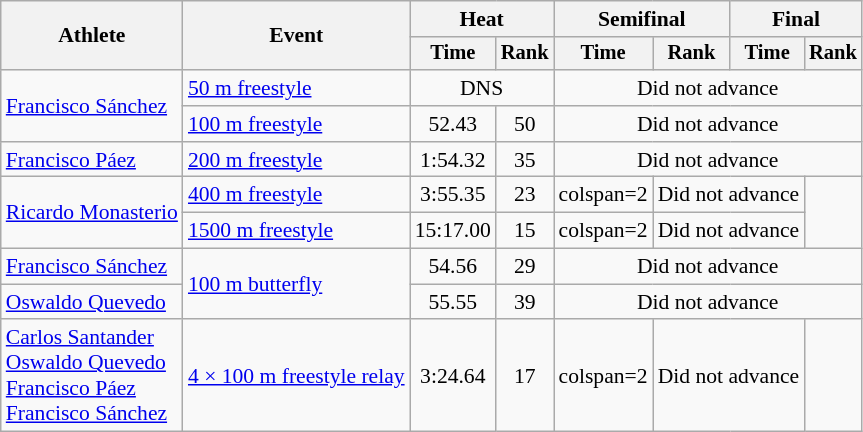<table class=wikitable style="font-size:90%">
<tr>
<th rowspan="2">Athlete</th>
<th rowspan="2">Event</th>
<th colspan="2">Heat</th>
<th colspan="2">Semifinal</th>
<th colspan="2">Final</th>
</tr>
<tr style="font-size:95%">
<th>Time</th>
<th>Rank</th>
<th>Time</th>
<th>Rank</th>
<th>Time</th>
<th>Rank</th>
</tr>
<tr align=center>
<td align=left rowspan="2"><a href='#'>Francisco Sánchez</a></td>
<td align=left><a href='#'>50 m freestyle</a></td>
<td colspan="2">DNS</td>
<td colspan=4>Did not advance</td>
</tr>
<tr align=center>
<td align=left><a href='#'>100 m freestyle</a></td>
<td>52.43</td>
<td>50</td>
<td colspan=4>Did not advance</td>
</tr>
<tr align=center>
<td align=left><a href='#'>Francisco Páez</a></td>
<td align=left><a href='#'>200 m freestyle</a></td>
<td>1:54.32</td>
<td>35</td>
<td colspan=4>Did not advance</td>
</tr>
<tr align=center>
<td align=left rowspan="2"><a href='#'>Ricardo Monasterio</a></td>
<td align=left><a href='#'>400 m freestyle</a></td>
<td>3:55.35</td>
<td>23</td>
<td>colspan=2 </td>
<td colspan=2>Did not advance</td>
</tr>
<tr align=center>
<td align=left><a href='#'>1500 m freestyle</a></td>
<td>15:17.00</td>
<td>15</td>
<td>colspan=2 </td>
<td colspan=2>Did not advance</td>
</tr>
<tr align=center>
<td align=left><a href='#'>Francisco Sánchez</a></td>
<td align=left rowspan="2"><a href='#'>100 m butterfly</a></td>
<td>54.56</td>
<td>29</td>
<td colspan=4>Did not advance</td>
</tr>
<tr align=center>
<td align=left><a href='#'>Oswaldo Quevedo</a></td>
<td>55.55</td>
<td>39</td>
<td colspan=4>Did not advance</td>
</tr>
<tr align=center>
<td align=left><a href='#'>Carlos Santander</a><br><a href='#'>Oswaldo Quevedo</a><br><a href='#'>Francisco Páez</a><br><a href='#'>Francisco Sánchez</a></td>
<td align=left><a href='#'>4 × 100 m freestyle relay</a></td>
<td>3:24.64</td>
<td>17</td>
<td>colspan=2 </td>
<td colspan=2>Did not advance</td>
</tr>
</table>
